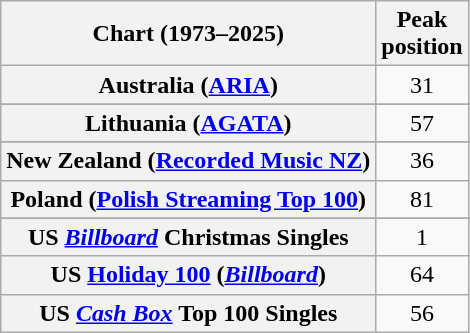<table class="wikitable sortable plainrowheaders" style="text-align:center">
<tr>
<th scope="col">Chart (1973–2025)</th>
<th scope="col">Peak<br>position</th>
</tr>
<tr>
<th scope="row">Australia (<a href='#'>ARIA</a>)</th>
<td>31</td>
</tr>
<tr>
</tr>
<tr>
</tr>
<tr>
</tr>
<tr>
</tr>
<tr>
<th scope="row">Lithuania (<a href='#'>AGATA</a>)</th>
<td>57</td>
</tr>
<tr>
</tr>
<tr>
<th scope="row">New Zealand (<a href='#'>Recorded Music NZ</a>)</th>
<td>36</td>
</tr>
<tr>
<th scope="row">Poland (<a href='#'>Polish Streaming Top 100</a>)</th>
<td>81</td>
</tr>
<tr>
</tr>
<tr>
</tr>
<tr>
</tr>
<tr>
</tr>
<tr>
<th scope="row">US <em><a href='#'>Billboard</a></em> Christmas Singles</th>
<td>1</td>
</tr>
<tr>
<th scope="row">US <a href='#'>Holiday 100</a> (<em><a href='#'>Billboard</a></em>)</th>
<td>64</td>
</tr>
<tr>
<th scope="row">US <em><a href='#'>Cash Box</a></em> Top 100 Singles</th>
<td>56</td>
</tr>
</table>
